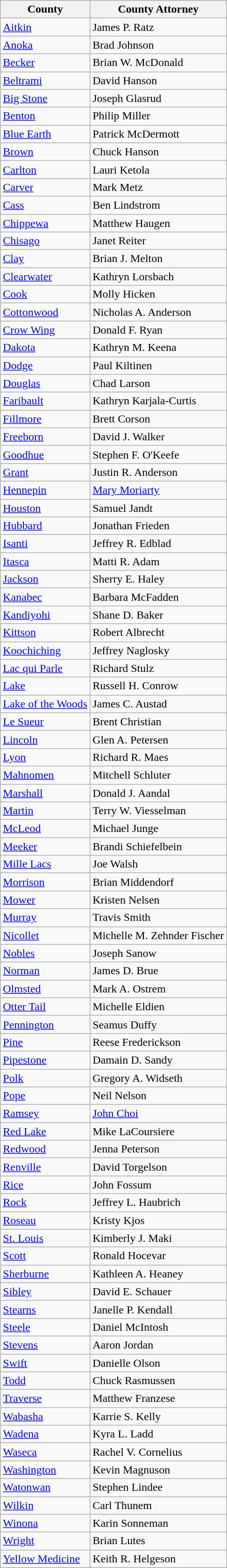<table class="wikitable">
<tr>
<th>County</th>
<th>County Attorney</th>
</tr>
<tr>
<td><a href='#'>Aitkin</a></td>
<td>James P. Ratz</td>
</tr>
<tr>
<td><a href='#'>Anoka</a></td>
<td>Brad Johnson</td>
</tr>
<tr>
<td><a href='#'>Becker</a></td>
<td>Brian W. McDonald</td>
</tr>
<tr>
<td><a href='#'>Beltrami</a></td>
<td>David Hanson</td>
</tr>
<tr>
<td><a href='#'>Big Stone</a></td>
<td>Joseph Glasrud</td>
</tr>
<tr>
<td><a href='#'>Benton</a></td>
<td>Philip Miller</td>
</tr>
<tr>
<td><a href='#'>Blue Earth</a></td>
<td>Patrick McDermott</td>
</tr>
<tr>
<td><a href='#'>Brown</a></td>
<td>Chuck Hanson</td>
</tr>
<tr>
<td><a href='#'>Carlton</a></td>
<td>Lauri Ketola</td>
</tr>
<tr>
<td><a href='#'>Carver</a></td>
<td>Mark Metz</td>
</tr>
<tr>
<td><a href='#'>Cass</a></td>
<td>Ben Lindstrom</td>
</tr>
<tr>
<td><a href='#'>Chippewa</a></td>
<td>Matthew Haugen</td>
</tr>
<tr>
<td><a href='#'>Chisago</a></td>
<td>Janet Reiter</td>
</tr>
<tr>
<td><a href='#'>Clay</a></td>
<td>Brian J. Melton</td>
</tr>
<tr>
<td><a href='#'>Clearwater</a></td>
<td>Kathryn Lorsbach</td>
</tr>
<tr>
<td><a href='#'>Cook</a></td>
<td>Molly Hicken</td>
</tr>
<tr>
<td><a href='#'>Cottonwood</a></td>
<td>Nicholas A. Anderson</td>
</tr>
<tr>
<td><a href='#'>Crow Wing</a></td>
<td>Donald F. Ryan</td>
</tr>
<tr>
<td><a href='#'>Dakota</a></td>
<td>Kathryn M. Keena</td>
</tr>
<tr>
<td><a href='#'>Dodge</a></td>
<td>Paul Kiltinen</td>
</tr>
<tr>
<td><a href='#'>Douglas</a></td>
<td>Chad Larson</td>
</tr>
<tr>
<td><a href='#'>Faribault</a></td>
<td>Kathryn Karjala-Curtis</td>
</tr>
<tr>
<td><a href='#'>Fillmore</a></td>
<td>Brett Corson</td>
</tr>
<tr>
<td><a href='#'>Freeborn</a></td>
<td>David J. Walker</td>
</tr>
<tr>
<td><a href='#'>Goodhue</a></td>
<td>Stephen F. O'Keefe</td>
</tr>
<tr>
<td><a href='#'>Grant</a></td>
<td>Justin R. Anderson</td>
</tr>
<tr>
<td><a href='#'>Hennepin</a></td>
<td><a href='#'>Mary Moriarty</a></td>
</tr>
<tr>
<td><a href='#'>Houston</a></td>
<td>Samuel Jandt</td>
</tr>
<tr>
<td><a href='#'>Hubbard</a></td>
<td>Jonathan Frieden</td>
</tr>
<tr>
<td><a href='#'>Isanti</a></td>
<td>Jeffrey R. Edblad</td>
</tr>
<tr>
<td><a href='#'>Itasca</a></td>
<td>Matti R. Adam</td>
</tr>
<tr>
<td><a href='#'>Jackson</a></td>
<td>Sherry E. Haley</td>
</tr>
<tr>
<td><a href='#'>Kanabec</a></td>
<td>Barbara McFadden</td>
</tr>
<tr>
<td><a href='#'>Kandiyohi</a></td>
<td>Shane D. Baker</td>
</tr>
<tr>
<td><a href='#'>Kittson</a></td>
<td>Robert Albrecht</td>
</tr>
<tr>
<td><a href='#'>Koochiching</a></td>
<td>Jeffrey Naglosky</td>
</tr>
<tr>
<td><a href='#'>Lac qui Parle</a></td>
<td>Richard Stulz</td>
</tr>
<tr>
<td><a href='#'>Lake</a></td>
<td>Russell H. Conrow</td>
</tr>
<tr>
<td><a href='#'>Lake of the Woods</a></td>
<td>James C. Austad</td>
</tr>
<tr>
<td><a href='#'>Le Sueur</a></td>
<td>Brent Christian</td>
</tr>
<tr>
<td><a href='#'>Lincoln</a></td>
<td>Glen A. Petersen</td>
</tr>
<tr>
<td><a href='#'>Lyon</a></td>
<td>Richard R. Maes</td>
</tr>
<tr>
<td><a href='#'>Mahnomen</a></td>
<td>Mitchell Schluter</td>
</tr>
<tr>
<td><a href='#'>Marshall</a></td>
<td>Donald J. Aandal</td>
</tr>
<tr>
<td><a href='#'>Martin</a></td>
<td>Terry W. Viesselman</td>
</tr>
<tr>
<td><a href='#'>McLeod</a></td>
<td>Michael Junge</td>
</tr>
<tr>
<td><a href='#'>Meeker</a></td>
<td>Brandi Schiefelbein</td>
</tr>
<tr>
<td><a href='#'>Mille Lacs</a></td>
<td>Joe Walsh</td>
</tr>
<tr>
<td><a href='#'>Morrison</a></td>
<td>Brian Middendorf</td>
</tr>
<tr>
<td><a href='#'>Mower</a></td>
<td>Kristen Nelsen</td>
</tr>
<tr>
<td><a href='#'>Murray</a></td>
<td>Travis Smith</td>
</tr>
<tr>
<td><a href='#'>Nicollet</a></td>
<td>Michelle M. Zehnder Fischer</td>
</tr>
<tr>
<td><a href='#'>Nobles</a></td>
<td>Joseph Sanow</td>
</tr>
<tr>
<td><a href='#'>Norman</a></td>
<td>James D. Brue</td>
</tr>
<tr>
<td><a href='#'>Olmsted</a></td>
<td>Mark A. Ostrem</td>
</tr>
<tr>
<td><a href='#'>Otter Tail</a></td>
<td>Michelle Eldien</td>
</tr>
<tr>
<td><a href='#'>Pennington</a></td>
<td>Seamus Duffy</td>
</tr>
<tr>
<td><a href='#'>Pine</a></td>
<td>Reese Frederickson</td>
</tr>
<tr>
<td><a href='#'>Pipestone</a></td>
<td>Damain D. Sandy</td>
</tr>
<tr>
<td><a href='#'>Polk</a></td>
<td>Gregory A. Widseth</td>
</tr>
<tr>
<td><a href='#'>Pope</a></td>
<td>Neil Nelson</td>
</tr>
<tr>
<td><a href='#'>Ramsey</a></td>
<td><a href='#'>John Choi</a></td>
</tr>
<tr>
<td><a href='#'>Red Lake</a></td>
<td>Mike LaCoursiere</td>
</tr>
<tr>
<td><a href='#'>Redwood</a></td>
<td>Jenna Peterson</td>
</tr>
<tr>
<td><a href='#'>Renville</a></td>
<td>David Torgelson</td>
</tr>
<tr>
<td><a href='#'>Rice</a></td>
<td>John Fossum</td>
</tr>
<tr>
<td><a href='#'>Rock</a></td>
<td>Jeffrey L. Haubrich</td>
</tr>
<tr>
<td><a href='#'>Roseau</a></td>
<td>Kristy Kjos</td>
</tr>
<tr>
<td><a href='#'>St. Louis</a></td>
<td>Kimberly J. Maki</td>
</tr>
<tr>
<td><a href='#'>Scott</a></td>
<td>Ronald Hocevar</td>
</tr>
<tr>
<td><a href='#'>Sherburne</a></td>
<td>Kathleen A. Heaney</td>
</tr>
<tr>
<td><a href='#'>Sibley</a></td>
<td>David E. Schauer</td>
</tr>
<tr>
<td><a href='#'>Stearns</a></td>
<td>Janelle P. Kendall</td>
</tr>
<tr>
<td><a href='#'>Steele</a></td>
<td>Daniel McIntosh</td>
</tr>
<tr>
<td><a href='#'>Stevens</a></td>
<td>Aaron Jordan</td>
</tr>
<tr>
<td><a href='#'>Swift</a></td>
<td>Danielle Olson</td>
</tr>
<tr>
<td><a href='#'>Todd</a></td>
<td>Chuck Rasmussen</td>
</tr>
<tr>
<td><a href='#'>Traverse</a></td>
<td>Matthew Franzese</td>
</tr>
<tr>
<td><a href='#'>Wabasha</a></td>
<td>Karrie S. Kelly</td>
</tr>
<tr>
<td><a href='#'>Wadena</a></td>
<td>Kyra L. Ladd</td>
</tr>
<tr>
<td><a href='#'>Waseca</a></td>
<td>Rachel V. Cornelius</td>
</tr>
<tr>
<td><a href='#'>Washington</a></td>
<td>Kevin Magnuson</td>
</tr>
<tr>
<td><a href='#'>Watonwan</a></td>
<td>Stephen Lindee</td>
</tr>
<tr>
<td><a href='#'>Wilkin</a></td>
<td>Carl Thunem</td>
</tr>
<tr>
<td><a href='#'>Winona</a></td>
<td>Karin Sonneman</td>
</tr>
<tr>
<td><a href='#'>Wright</a></td>
<td>Brian Lutes</td>
</tr>
<tr>
<td><a href='#'>Yellow Medicine</a></td>
<td>Keith R. Helgeson</td>
</tr>
</table>
